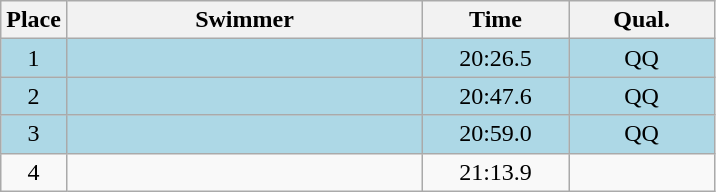<table class=wikitable style="text-align:center">
<tr>
<th>Place</th>
<th width=230>Swimmer</th>
<th width=90>Time</th>
<th width=90>Qual.</th>
</tr>
<tr bgcolor=lightblue>
<td>1</td>
<td align=left></td>
<td>20:26.5</td>
<td>QQ</td>
</tr>
<tr bgcolor=lightblue>
<td>2</td>
<td align=left></td>
<td>20:47.6</td>
<td>QQ</td>
</tr>
<tr bgcolor=lightblue>
<td>3</td>
<td align=left></td>
<td>20:59.0</td>
<td>QQ</td>
</tr>
<tr>
<td>4</td>
<td align=left></td>
<td>21:13.9</td>
<td></td>
</tr>
</table>
